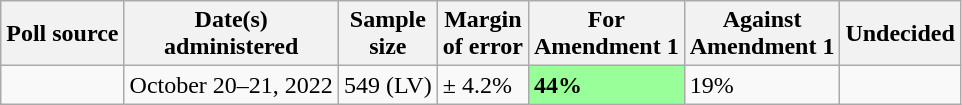<table class="wikitable">
<tr>
<th>Poll source</th>
<th>Date(s)<br>administered</th>
<th>Sample<br>size</th>
<th>Margin<br>of error</th>
<th>For<br>Amendment 1</th>
<th>Against<br>Amendment 1</th>
<th>Undecided</th>
</tr>
<tr>
<td></td>
<td>October 20–21, 2022</td>
<td>549 (LV)</td>
<td>± 4.2%</td>
<td style="background: rgb(153, 255, 153);"><strong>44%</strong></td>
<td>19%</td>
<td></td>
</tr>
</table>
